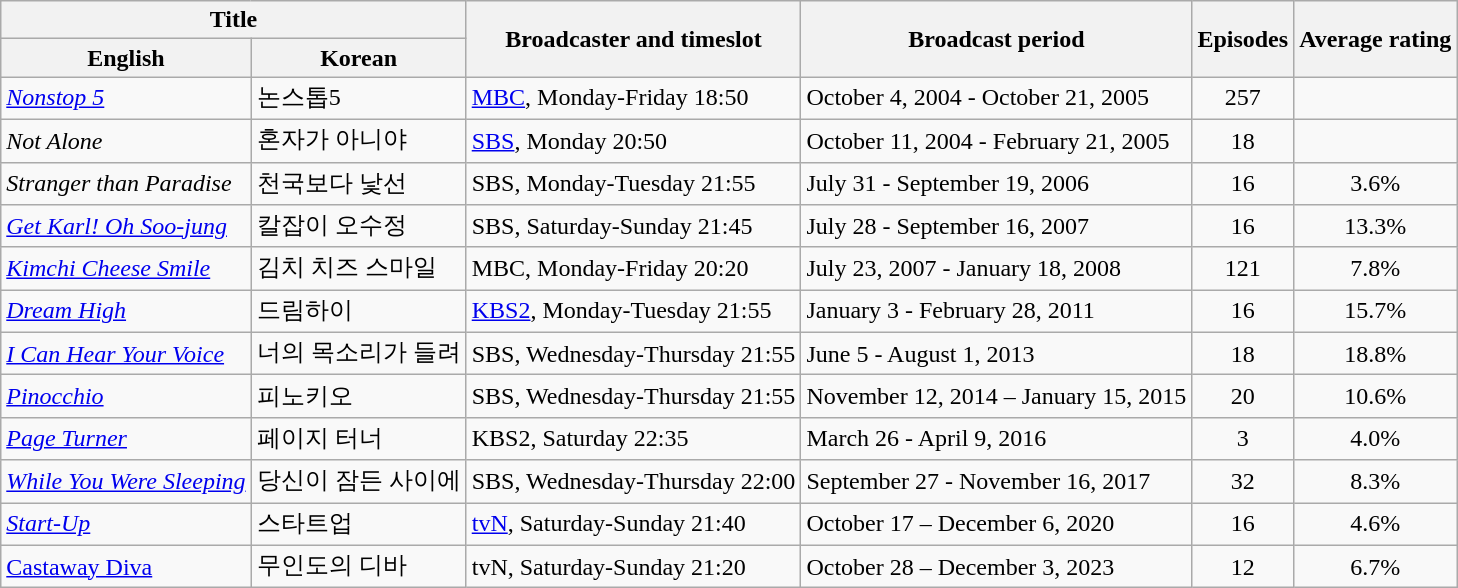<table class="wikitable sortable">
<tr>
<th colspan="2">Title</th>
<th rowspan="2">Broadcaster and timeslot</th>
<th rowspan="2">Broadcast period</th>
<th rowspan="2">Episodes</th>
<th rowspan="2">Average rating</th>
</tr>
<tr>
<th>English</th>
<th>Korean</th>
</tr>
<tr>
<td><em><a href='#'>Nonstop 5</a></em></td>
<td>논스톱5</td>
<td><a href='#'>MBC</a>, Monday-Friday 18:50</td>
<td>October 4, 2004 - October 21, 2005</td>
<td style="text-align:center;">257</td>
<td></td>
</tr>
<tr>
<td><em>Not Alone</em></td>
<td>혼자가 아니야</td>
<td><a href='#'>SBS</a>, Monday 20:50</td>
<td>October 11, 2004 - February 21, 2005</td>
<td style="text-align:center;">18</td>
<td></td>
</tr>
<tr>
<td><em>Stranger than Paradise</em></td>
<td>천국보다 낯선</td>
<td>SBS, Monday-Tuesday 21:55</td>
<td>July 31 - September 19, 2006</td>
<td style="text-align:center;">16</td>
<td style="text-align:center;">3.6%</td>
</tr>
<tr>
<td><em><a href='#'>Get Karl! Oh Soo-jung</a></em></td>
<td>칼잡이 오수정</td>
<td>SBS, Saturday-Sunday 21:45</td>
<td>July 28 - September 16, 2007</td>
<td style="text-align:center;">16</td>
<td style="text-align:center;">13.3%</td>
</tr>
<tr>
<td><em><a href='#'>Kimchi Cheese Smile</a></em></td>
<td>김치 치즈 스마일</td>
<td>MBC, Monday-Friday 20:20</td>
<td>July 23, 2007 - January 18, 2008</td>
<td style="text-align:center;">121</td>
<td style="text-align:center;">7.8%</td>
</tr>
<tr>
<td><em><a href='#'>Dream High</a></em></td>
<td>드림하이</td>
<td><a href='#'>KBS2</a>, Monday-Tuesday 21:55</td>
<td>January 3 - February 28, 2011</td>
<td style="text-align:center;">16</td>
<td style="text-align:center;">15.7%</td>
</tr>
<tr>
<td><em><a href='#'>I Can Hear Your Voice</a></em></td>
<td>너의 목소리가 들려</td>
<td>SBS, Wednesday-Thursday 21:55</td>
<td>June 5 - August 1, 2013</td>
<td style="text-align:center;">18</td>
<td style="text-align:center;">18.8%</td>
</tr>
<tr>
<td><em><a href='#'>Pinocchio</a></em></td>
<td>피노키오</td>
<td>SBS, Wednesday-Thursday 21:55</td>
<td>November 12, 2014 – January 15, 2015</td>
<td style="text-align:center;">20</td>
<td style="text-align:center;">10.6%</td>
</tr>
<tr>
<td><em><a href='#'>Page Turner</a></em></td>
<td>페이지 터너</td>
<td>KBS2, Saturday 22:35</td>
<td>March 26 - April 9, 2016</td>
<td style="text-align:center;">3</td>
<td style="text-align:center;">4.0%</td>
</tr>
<tr>
<td><em><a href='#'>While You Were Sleeping</a></em></td>
<td>당신이 잠든 사이에</td>
<td>SBS, Wednesday-Thursday 22:00</td>
<td>September 27 - November 16, 2017</td>
<td style="text-align:center;">32</td>
<td style="text-align:center;">8.3%</td>
</tr>
<tr>
<td><em><a href='#'>Start-Up</a></em></td>
<td>스타트업</td>
<td><a href='#'>tvN</a>, Saturday-Sunday 21:40</td>
<td>October 17 – December 6, 2020</td>
<td style="text-align:center;">16</td>
<td style="text-align:center;">4.6%</td>
</tr>
<tr>
<td><a href='#'>Castaway Diva</a></td>
<td>무인도의 디바</td>
<td>tvN, Saturday-Sunday 21:20</td>
<td>October 28 – December 3, 2023</td>
<td style="text-align:center;">12</td>
<td style="text-align:center;">6.7%</td>
</tr>
</table>
